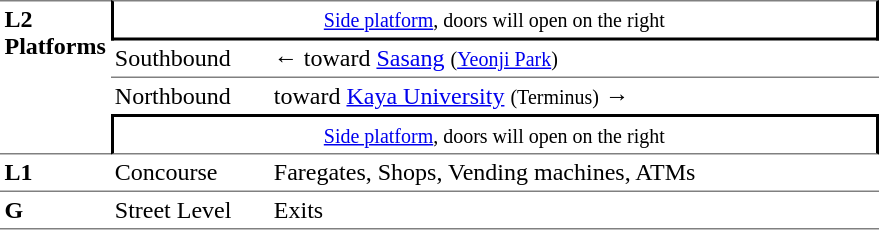<table table border=0 cellspacing=0 cellpadding=3>
<tr>
<td style="border-top:solid 1px gray;border-bottom:solid 1px gray;" rowspan=4 valign=top><strong>L2<br>Platforms</strong></td>
<td style="border-top:solid 1px gray;border-right:solid 2px black;border-left:solid 2px black;border-bottom:solid 2px black;text-align:center;" colspan=2><small><a href='#'>Side platform</a>, doors will open on the right</small></td>
</tr>
<tr>
<td style="border-bottom:solid 1px gray;">Southbound</td>
<td style="border-bottom:solid 1px gray;">←  toward <a href='#'>Sasang</a> <small>(<a href='#'>Yeonji Park</a>)</small></td>
</tr>
<tr>
<td>Northbound</td>
<td>  toward <a href='#'>Kaya University</a> <small>(Terminus)</small> →</td>
</tr>
<tr>
<td style="border-top:solid 2px black;border-right:solid 2px black;border-left:solid 2px black;border-bottom:solid 1px gray;text-align:center;" colspan=2><small><a href='#'>Side platform</a>, doors will open on the right</small></td>
</tr>
<tr>
<td style="border-bottom:solid 1px gray;" width=50 valign=top><strong>L1</strong></td>
<td style="border-bottom:solid 1px gray;" width=100 valign=top>Concourse</td>
<td style="border-bottom:solid 1px gray;" width=400 valign=top>Faregates, Shops, Vending machines, ATMs</td>
</tr>
<tr>
<td style="border-bottom:solid 1px gray;" width=50 valign=top><strong>G</strong></td>
<td style="border-bottom:solid 1px gray;" width=100 valign=top>Street Level</td>
<td style="border-bottom:solid 1px gray;" width=400 valign=top>Exits</td>
</tr>
</table>
